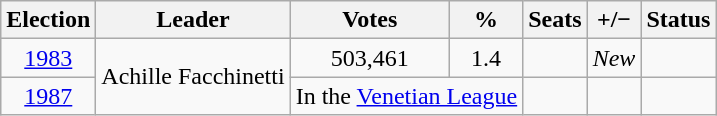<table class="wikitable" style="text-align:center">
<tr>
<th>Election</th>
<th>Leader</th>
<th>Votes</th>
<th>%</th>
<th>Seats</th>
<th>+/−</th>
<th>Status</th>
</tr>
<tr>
<td><a href='#'>1983</a></td>
<td rowspan="2">Achille Facchinetti</td>
<td>503,461</td>
<td>1.4</td>
<td></td>
<td><em>New</em></td>
<td></td>
</tr>
<tr>
<td><a href='#'>1987</a></td>
<td colspan="2">In the <a href='#'>Venetian League</a></td>
<td></td>
<td></td>
<td></td>
</tr>
</table>
